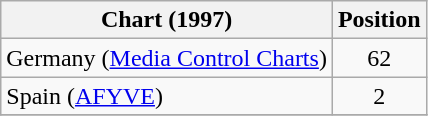<table class="wikitable sortable">
<tr>
<th>Chart (1997)</th>
<th>Position</th>
</tr>
<tr>
<td>Germany (<a href='#'>Media Control Charts</a>) </td>
<td align="center">62</td>
</tr>
<tr>
<td>Spain (<a href='#'>AFYVE</a>)</td>
<td align="center">2</td>
</tr>
<tr>
</tr>
</table>
